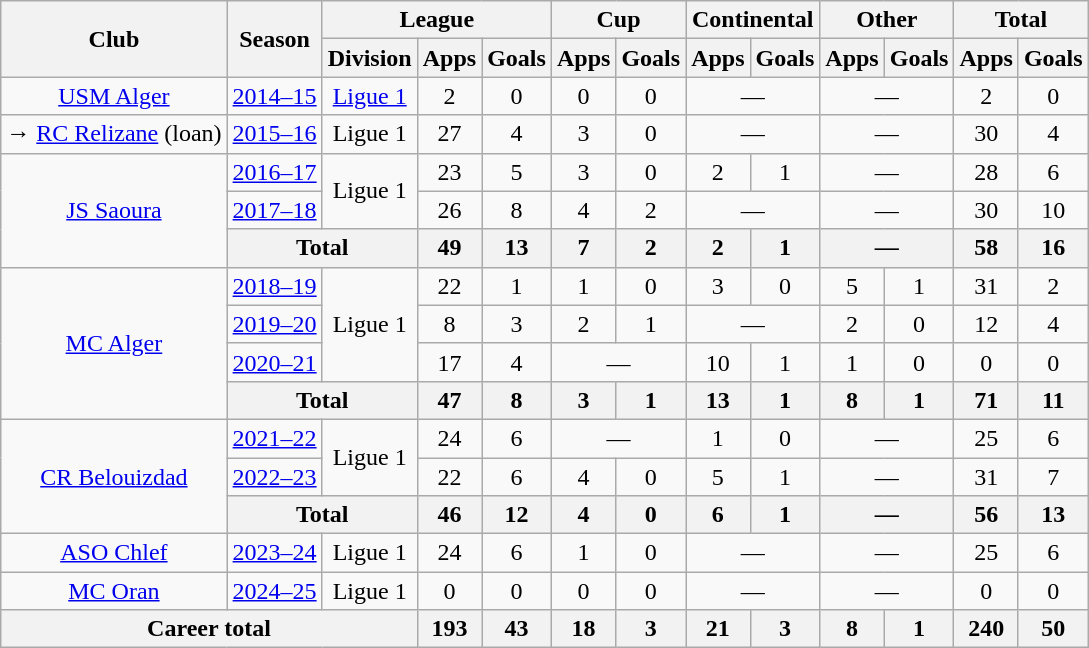<table class="wikitable" style="text-align: center;">
<tr>
<th rowspan="2">Club</th>
<th rowspan="2">Season</th>
<th colspan="3">League</th>
<th colspan="2">Cup</th>
<th colspan="2">Continental</th>
<th colspan="2">Other</th>
<th colspan="2">Total</th>
</tr>
<tr>
<th>Division</th>
<th>Apps</th>
<th>Goals</th>
<th>Apps</th>
<th>Goals</th>
<th>Apps</th>
<th>Goals</th>
<th>Apps</th>
<th>Goals</th>
<th>Apps</th>
<th>Goals</th>
</tr>
<tr>
<td><a href='#'>USM Alger</a></td>
<td><a href='#'>2014–15</a></td>
<td><a href='#'>Ligue 1</a></td>
<td>2</td>
<td>0</td>
<td>0</td>
<td>0</td>
<td colspan=2>—</td>
<td colspan=2>—</td>
<td>2</td>
<td>0</td>
</tr>
<tr>
<td>→ <a href='#'>RC Relizane</a> (loan)</td>
<td><a href='#'>2015–16</a></td>
<td>Ligue 1</td>
<td>27</td>
<td>4</td>
<td>3</td>
<td>0</td>
<td colspan=2>—</td>
<td colspan=2>—</td>
<td>30</td>
<td>4</td>
</tr>
<tr>
<td rowspan=3><a href='#'>JS Saoura</a></td>
<td><a href='#'>2016–17</a></td>
<td rowspan=2>Ligue 1</td>
<td>23</td>
<td>5</td>
<td>3</td>
<td>0</td>
<td>2</td>
<td>1</td>
<td colspan=2>—</td>
<td>28</td>
<td>6</td>
</tr>
<tr>
<td><a href='#'>2017–18</a></td>
<td>26</td>
<td>8</td>
<td>4</td>
<td>2</td>
<td colspan=2>—</td>
<td colspan=2>—</td>
<td>30</td>
<td>10</td>
</tr>
<tr>
<th colspan="2">Total</th>
<th>49</th>
<th>13</th>
<th>7</th>
<th>2</th>
<th>2</th>
<th>1</th>
<th colspan=2>—</th>
<th>58</th>
<th>16</th>
</tr>
<tr>
<td rowspan=4><a href='#'>MC Alger</a></td>
<td><a href='#'>2018–19</a></td>
<td rowspan=3>Ligue 1</td>
<td>22</td>
<td>1</td>
<td>1</td>
<td>0</td>
<td>3</td>
<td>0</td>
<td>5</td>
<td>1</td>
<td>31</td>
<td>2</td>
</tr>
<tr>
<td><a href='#'>2019–20</a></td>
<td>8</td>
<td>3</td>
<td>2</td>
<td>1</td>
<td colspan=2>—</td>
<td>2</td>
<td>0</td>
<td>12</td>
<td>4</td>
</tr>
<tr>
<td><a href='#'>2020–21</a></td>
<td>17</td>
<td>4</td>
<td colspan=2>—</td>
<td>10</td>
<td>1</td>
<td>1</td>
<td>0</td>
<td>0</td>
<td>0</td>
</tr>
<tr>
<th colspan="2">Total</th>
<th>47</th>
<th>8</th>
<th>3</th>
<th>1</th>
<th>13</th>
<th>1</th>
<th>8</th>
<th>1</th>
<th>71</th>
<th>11</th>
</tr>
<tr>
<td rowspan=3><a href='#'>CR Belouizdad</a></td>
<td><a href='#'>2021–22</a></td>
<td rowspan=2>Ligue 1</td>
<td>24</td>
<td>6</td>
<td colspan=2>—</td>
<td>1</td>
<td>0</td>
<td colspan=2>—</td>
<td>25</td>
<td>6</td>
</tr>
<tr>
<td><a href='#'>2022–23</a></td>
<td>22</td>
<td>6</td>
<td>4</td>
<td>0</td>
<td>5</td>
<td>1</td>
<td colspan=2>—</td>
<td>31</td>
<td>7</td>
</tr>
<tr>
<th colspan="2">Total</th>
<th>46</th>
<th>12</th>
<th>4</th>
<th>0</th>
<th>6</th>
<th>1</th>
<th colspan=2>—</th>
<th>56</th>
<th>13</th>
</tr>
<tr>
<td><a href='#'>ASO Chlef</a></td>
<td><a href='#'>2023–24</a></td>
<td>Ligue 1</td>
<td>24</td>
<td>6</td>
<td>1</td>
<td>0</td>
<td colspan=2>—</td>
<td colspan=2>—</td>
<td>25</td>
<td>6</td>
</tr>
<tr>
<td><a href='#'>MC Oran</a></td>
<td><a href='#'>2024–25</a></td>
<td>Ligue 1</td>
<td>0</td>
<td>0</td>
<td>0</td>
<td>0</td>
<td colspan=2>—</td>
<td colspan=2>—</td>
<td>0</td>
<td>0</td>
</tr>
<tr>
<th colspan="3">Career total</th>
<th>193</th>
<th>43</th>
<th>18</th>
<th>3</th>
<th>21</th>
<th>3</th>
<th>8</th>
<th>1</th>
<th>240</th>
<th>50</th>
</tr>
</table>
